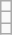<table class="wikitable">
<tr>
<td></td>
</tr>
<tr>
<td></td>
</tr>
<tr>
<td></td>
</tr>
</table>
